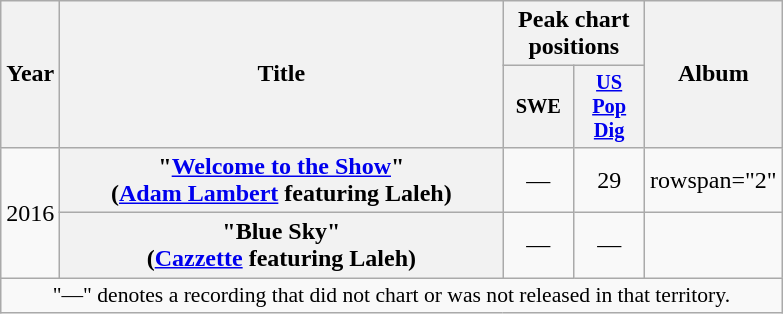<table class="wikitable plainrowheaders" style="text-align:center;">
<tr>
<th scope="col" rowspan="2">Year</th>
<th scope="colw" rowspan="2" style="width:18em;">Title</th>
<th scope="col" colspan="2">Peak chart positions</th>
<th scope="col" rowspan="2">Album</th>
</tr>
<tr>
<th scope="col" style="width:3em;font-size:85%;">SWE<br></th>
<th scope="col" style="width:3em;font-size:85%;"><a href='#'>US<br>Pop<br>Dig</a><br></th>
</tr>
<tr>
<td rowspan="2">2016</td>
<th scope="row">"<a href='#'>Welcome to the Show</a>"<br><span>(<a href='#'>Adam Lambert</a> featuring Laleh)</span></th>
<td>—</td>
<td>29</td>
<td>rowspan="2" </td>
</tr>
<tr>
<th scope="row">"Blue Sky"<br><span>(<a href='#'>Cazzette</a> featuring Laleh)</span></th>
<td>—</td>
<td>—</td>
</tr>
<tr>
<td colspan="14" style="font-size:90%">"—" denotes a recording that did not chart or was not released in that territory.</td>
</tr>
</table>
